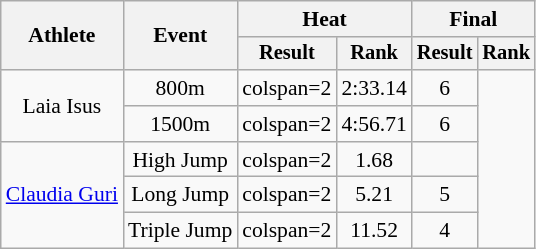<table class="wikitable" style="font-size:90%">
<tr>
<th rowspan="2">Athlete</th>
<th rowspan="2">Event</th>
<th colspan="2">Heat</th>
<th colspan="2">Final</th>
</tr>
<tr style="font-size:95%">
<th>Result</th>
<th>Rank</th>
<th>Result</th>
<th>Rank</th>
</tr>
<tr align=center>
<td rowspan=2>Laia Isus</td>
<td>800m</td>
<td>colspan=2 </td>
<td>2:33.14</td>
<td>6</td>
</tr>
<tr align=center>
<td>1500m</td>
<td>colspan=2 </td>
<td>4:56.71</td>
<td>6</td>
</tr>
<tr align=center>
<td rowspan=3><a href='#'>Claudia Guri</a></td>
<td>High Jump</td>
<td>colspan=2 </td>
<td>1.68</td>
<td></td>
</tr>
<tr align=center>
<td>Long Jump</td>
<td>colspan=2 </td>
<td>5.21</td>
<td>5</td>
</tr>
<tr align=center>
<td>Triple Jump</td>
<td>colspan=2 </td>
<td>11.52</td>
<td>4</td>
</tr>
</table>
